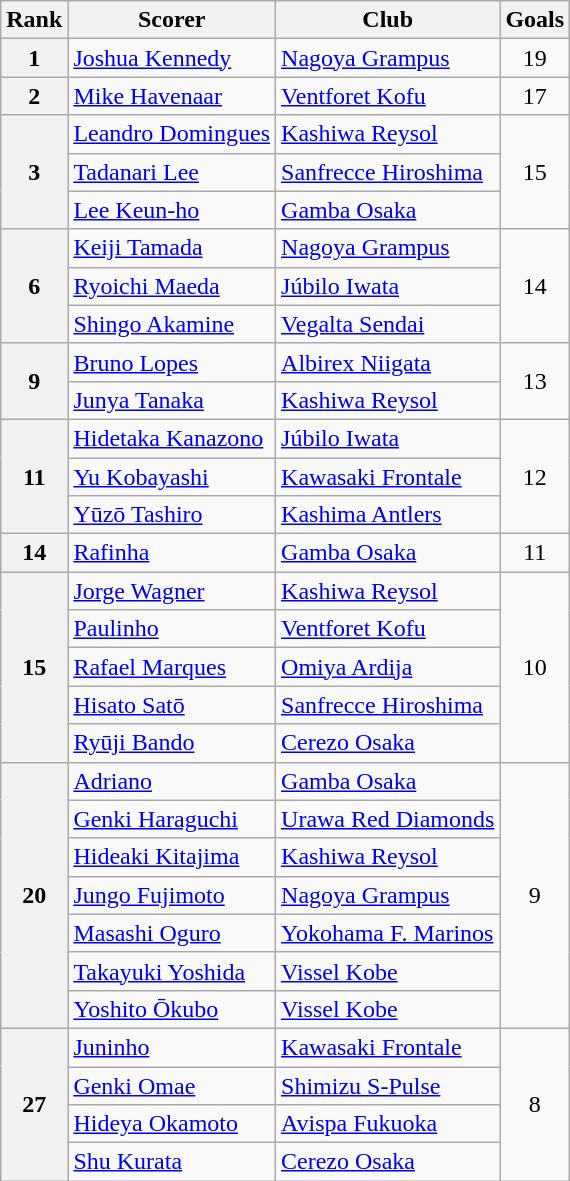<table class="wikitable">
<tr>
<th>Rank</th>
<th>Scorer</th>
<th>Club</th>
<th>Goals</th>
</tr>
<tr>
<th>1</th>
<td> <a href='#'>Joshua Kennedy</a></td>
<td><a href='#'>Nagoya Grampus</a></td>
<td align=center>19</td>
</tr>
<tr>
<th>2</th>
<td> <a href='#'>Mike Havenaar</a></td>
<td><a href='#'>Ventforet Kofu</a></td>
<td align=center>17</td>
</tr>
<tr>
<th rowspan=3>3</th>
<td> <a href='#'>Leandro Domingues</a></td>
<td><a href='#'>Kashiwa Reysol</a></td>
<td rowspan=3 align=center>15</td>
</tr>
<tr>
<td> <a href='#'>Tadanari Lee</a></td>
<td><a href='#'>Sanfrecce Hiroshima</a></td>
</tr>
<tr>
<td> <a href='#'>Lee Keun-ho</a></td>
<td><a href='#'>Gamba Osaka</a></td>
</tr>
<tr>
<th rowspan=3>6</th>
<td> <a href='#'>Keiji Tamada</a></td>
<td><a href='#'>Nagoya Grampus</a></td>
<td rowspan=3 align=center>14</td>
</tr>
<tr>
<td> <a href='#'>Ryoichi Maeda</a></td>
<td><a href='#'>Júbilo Iwata</a></td>
</tr>
<tr>
<td> <a href='#'>Shingo Akamine</a></td>
<td><a href='#'>Vegalta Sendai</a></td>
</tr>
<tr>
<th rowspan=2>9</th>
<td> <a href='#'>Bruno Lopes</a></td>
<td><a href='#'>Albirex Niigata</a></td>
<td rowspan=2 align=center>13</td>
</tr>
<tr>
<td> <a href='#'>Junya Tanaka</a></td>
<td><a href='#'>Kashiwa Reysol</a></td>
</tr>
<tr>
<th rowspan=3>11</th>
<td> <a href='#'>Hidetaka Kanazono</a></td>
<td><a href='#'>Júbilo Iwata</a></td>
<td rowspan=3 align=center>12</td>
</tr>
<tr>
<td> <a href='#'>Yu Kobayashi</a></td>
<td><a href='#'>Kawasaki Frontale</a></td>
</tr>
<tr>
<td> <a href='#'>Yūzō Tashiro</a></td>
<td><a href='#'>Kashima Antlers</a></td>
</tr>
<tr>
<th>14</th>
<td> <a href='#'>Rafinha</a></td>
<td><a href='#'>Gamba Osaka</a></td>
<td align=center>11</td>
</tr>
<tr>
<th rowspan=5>15</th>
<td> <a href='#'>Jorge Wagner</a></td>
<td><a href='#'>Kashiwa Reysol</a></td>
<td rowspan=5 align=center>10</td>
</tr>
<tr>
<td> <a href='#'>Paulinho</a></td>
<td><a href='#'>Ventforet Kofu</a></td>
</tr>
<tr>
<td> <a href='#'>Rafael Marques</a></td>
<td><a href='#'>Omiya Ardija</a></td>
</tr>
<tr>
<td> <a href='#'>Hisato Satō</a></td>
<td><a href='#'>Sanfrecce Hiroshima</a></td>
</tr>
<tr>
<td> <a href='#'>Ryūji Bando</a></td>
<td><a href='#'>Cerezo Osaka</a></td>
</tr>
<tr>
<th rowspan=7>20</th>
<td> <a href='#'>Adriano</a></td>
<td><a href='#'>Gamba Osaka</a></td>
<td rowspan=7 align=center>9</td>
</tr>
<tr>
<td> <a href='#'>Genki Haraguchi</a></td>
<td><a href='#'>Urawa Red Diamonds</a></td>
</tr>
<tr>
<td> <a href='#'>Hideaki Kitajima</a></td>
<td><a href='#'>Kashiwa Reysol</a></td>
</tr>
<tr>
<td> <a href='#'>Jungo Fujimoto</a></td>
<td><a href='#'>Nagoya Grampus</a></td>
</tr>
<tr>
<td> <a href='#'>Masashi Oguro</a></td>
<td><a href='#'>Yokohama F. Marinos</a></td>
</tr>
<tr>
<td> <a href='#'>Takayuki Yoshida</a></td>
<td><a href='#'>Vissel Kobe</a></td>
</tr>
<tr>
<td> <a href='#'>Yoshito Ōkubo</a></td>
<td><a href='#'>Vissel Kobe</a></td>
</tr>
<tr>
<th rowspan=4>27</th>
<td> <a href='#'>Juninho</a></td>
<td><a href='#'>Kawasaki Frontale</a></td>
<td rowspan=4 align=center>8</td>
</tr>
<tr>
<td> <a href='#'>Genki Omae</a></td>
<td><a href='#'>Shimizu S-Pulse</a></td>
</tr>
<tr>
<td> <a href='#'>Hideya Okamoto</a></td>
<td><a href='#'>Avispa Fukuoka</a></td>
</tr>
<tr>
<td> <a href='#'>Shu Kurata</a></td>
<td><a href='#'>Cerezo Osaka</a></td>
</tr>
</table>
